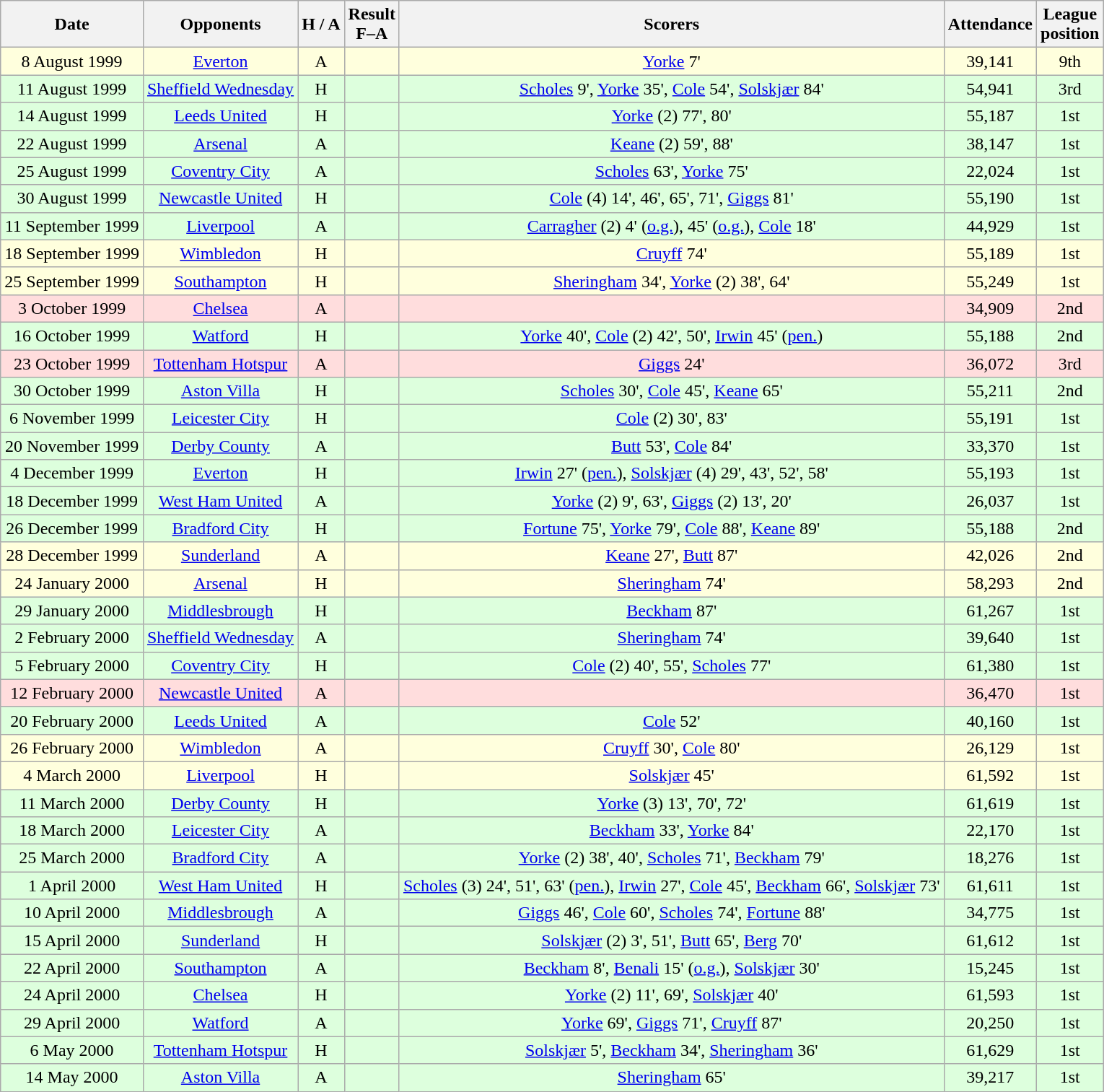<table class="wikitable" style="text-align:center">
<tr>
<th>Date</th>
<th>Opponents</th>
<th>H / A</th>
<th>Result<br>F–A</th>
<th>Scorers</th>
<th>Attendance</th>
<th>League<br>position</th>
</tr>
<tr bgcolor="#ffffdd">
<td>8 August 1999</td>
<td><a href='#'>Everton</a></td>
<td>A</td>
<td></td>
<td><a href='#'>Yorke</a> 7'</td>
<td>39,141</td>
<td>9th</td>
</tr>
<tr bgcolor="#ddffdd">
<td>11 August 1999</td>
<td><a href='#'>Sheffield Wednesday</a></td>
<td>H</td>
<td></td>
<td><a href='#'>Scholes</a> 9', <a href='#'>Yorke</a> 35', <a href='#'>Cole</a> 54', <a href='#'>Solskjær</a> 84'</td>
<td>54,941</td>
<td>3rd</td>
</tr>
<tr bgcolor="#ddffdd">
<td>14 August 1999</td>
<td><a href='#'>Leeds United</a></td>
<td>H</td>
<td></td>
<td><a href='#'>Yorke</a> (2) 77', 80'</td>
<td>55,187</td>
<td>1st</td>
</tr>
<tr bgcolor="#ddffdd">
<td>22 August 1999</td>
<td><a href='#'>Arsenal</a></td>
<td>A</td>
<td></td>
<td><a href='#'>Keane</a> (2) 59', 88'</td>
<td>38,147</td>
<td>1st</td>
</tr>
<tr bgcolor="#ddffdd">
<td>25 August 1999</td>
<td><a href='#'>Coventry City</a></td>
<td>A</td>
<td></td>
<td><a href='#'>Scholes</a> 63', <a href='#'>Yorke</a> 75'</td>
<td>22,024</td>
<td>1st</td>
</tr>
<tr bgcolor="#ddffdd">
<td>30 August 1999</td>
<td><a href='#'>Newcastle United</a></td>
<td>H</td>
<td></td>
<td><a href='#'>Cole</a> (4) 14', 46', 65', 71', <a href='#'>Giggs</a> 81'</td>
<td>55,190</td>
<td>1st</td>
</tr>
<tr bgcolor="#ddffdd">
<td>11 September 1999</td>
<td><a href='#'>Liverpool</a></td>
<td>A</td>
<td></td>
<td><a href='#'>Carragher</a> (2) 4' (<a href='#'>o.g.</a>), 45' (<a href='#'>o.g.</a>), <a href='#'>Cole</a> 18'</td>
<td>44,929</td>
<td>1st</td>
</tr>
<tr bgcolor="#ffffdd">
<td>18 September 1999</td>
<td><a href='#'>Wimbledon</a></td>
<td>H</td>
<td></td>
<td><a href='#'>Cruyff</a> 74'</td>
<td>55,189</td>
<td>1st</td>
</tr>
<tr bgcolor="#ffffdd">
<td>25 September 1999</td>
<td><a href='#'>Southampton</a></td>
<td>H</td>
<td></td>
<td><a href='#'>Sheringham</a> 34', <a href='#'>Yorke</a> (2) 38', 64'</td>
<td>55,249</td>
<td>1st</td>
</tr>
<tr bgcolor="#ffdddd">
<td>3 October 1999</td>
<td><a href='#'>Chelsea</a></td>
<td>A</td>
<td></td>
<td></td>
<td>34,909</td>
<td>2nd</td>
</tr>
<tr bgcolor="#ddffdd">
<td>16 October 1999</td>
<td><a href='#'>Watford</a></td>
<td>H</td>
<td></td>
<td><a href='#'>Yorke</a> 40', <a href='#'>Cole</a> (2) 42', 50', <a href='#'>Irwin</a> 45' (<a href='#'>pen.</a>)</td>
<td>55,188</td>
<td>2nd</td>
</tr>
<tr bgcolor="#ffdddd">
<td>23 October 1999</td>
<td><a href='#'>Tottenham Hotspur</a></td>
<td>A</td>
<td></td>
<td><a href='#'>Giggs</a> 24'</td>
<td>36,072</td>
<td>3rd</td>
</tr>
<tr bgcolor="#ddffdd">
<td>30 October 1999</td>
<td><a href='#'>Aston Villa</a></td>
<td>H</td>
<td></td>
<td><a href='#'>Scholes</a> 30', <a href='#'>Cole</a> 45', <a href='#'>Keane</a> 65'</td>
<td>55,211</td>
<td>2nd</td>
</tr>
<tr bgcolor="#ddffdd">
<td>6 November 1999</td>
<td><a href='#'>Leicester City</a></td>
<td>H</td>
<td></td>
<td><a href='#'>Cole</a> (2) 30', 83'</td>
<td>55,191</td>
<td>1st</td>
</tr>
<tr bgcolor="#ddffdd">
<td>20 November 1999</td>
<td><a href='#'>Derby County</a></td>
<td>A</td>
<td></td>
<td><a href='#'>Butt</a> 53', <a href='#'>Cole</a> 84'</td>
<td>33,370</td>
<td>1st</td>
</tr>
<tr bgcolor="#ddffdd">
<td>4 December 1999</td>
<td><a href='#'>Everton</a></td>
<td>H</td>
<td></td>
<td><a href='#'>Irwin</a> 27' (<a href='#'>pen.</a>), <a href='#'>Solskjær</a> (4) 29', 43', 52', 58'</td>
<td>55,193</td>
<td>1st</td>
</tr>
<tr bgcolor="#ddffdd">
<td>18 December 1999</td>
<td><a href='#'>West Ham United</a></td>
<td>A</td>
<td></td>
<td><a href='#'>Yorke</a> (2) 9', 63', <a href='#'>Giggs</a> (2) 13', 20'</td>
<td>26,037</td>
<td>1st</td>
</tr>
<tr bgcolor="#ddffdd">
<td>26 December 1999</td>
<td><a href='#'>Bradford City</a></td>
<td>H</td>
<td></td>
<td><a href='#'>Fortune</a> 75', <a href='#'>Yorke</a> 79', <a href='#'>Cole</a> 88', <a href='#'>Keane</a> 89'</td>
<td>55,188</td>
<td>2nd</td>
</tr>
<tr bgcolor="#ffffdd">
<td>28 December 1999</td>
<td><a href='#'>Sunderland</a></td>
<td>A</td>
<td></td>
<td><a href='#'>Keane</a> 27', <a href='#'>Butt</a> 87'</td>
<td>42,026</td>
<td>2nd</td>
</tr>
<tr bgcolor="#ffffdd">
<td>24 January 2000</td>
<td><a href='#'>Arsenal</a></td>
<td>H</td>
<td></td>
<td><a href='#'>Sheringham</a> 74'</td>
<td>58,293</td>
<td>2nd</td>
</tr>
<tr bgcolor="#ddffdd">
<td>29 January 2000</td>
<td><a href='#'>Middlesbrough</a></td>
<td>H</td>
<td></td>
<td><a href='#'>Beckham</a> 87'</td>
<td>61,267</td>
<td>1st</td>
</tr>
<tr bgcolor="#ddffdd">
<td>2 February 2000</td>
<td><a href='#'>Sheffield Wednesday</a></td>
<td>A</td>
<td></td>
<td><a href='#'>Sheringham</a> 74'</td>
<td>39,640</td>
<td>1st</td>
</tr>
<tr bgcolor="#ddffdd">
<td>5 February 2000</td>
<td><a href='#'>Coventry City</a></td>
<td>H</td>
<td></td>
<td><a href='#'>Cole</a> (2) 40', 55', <a href='#'>Scholes</a> 77'</td>
<td>61,380</td>
<td>1st</td>
</tr>
<tr bgcolor="#ffdddd">
<td>12 February 2000</td>
<td><a href='#'>Newcastle United</a></td>
<td>A</td>
<td></td>
<td></td>
<td>36,470</td>
<td>1st</td>
</tr>
<tr bgcolor="#ddffdd">
<td>20 February 2000</td>
<td><a href='#'>Leeds United</a></td>
<td>A</td>
<td></td>
<td><a href='#'>Cole</a> 52'</td>
<td>40,160</td>
<td>1st</td>
</tr>
<tr bgcolor="#ffffdd">
<td>26 February 2000</td>
<td><a href='#'>Wimbledon</a></td>
<td>A</td>
<td></td>
<td><a href='#'>Cruyff</a> 30', <a href='#'>Cole</a> 80'</td>
<td>26,129</td>
<td>1st</td>
</tr>
<tr bgcolor="#ffffdd">
<td>4 March 2000</td>
<td><a href='#'>Liverpool</a></td>
<td>H</td>
<td></td>
<td><a href='#'>Solskjær</a> 45'</td>
<td>61,592</td>
<td>1st</td>
</tr>
<tr bgcolor="#ddffdd">
<td>11 March 2000</td>
<td><a href='#'>Derby County</a></td>
<td>H</td>
<td></td>
<td><a href='#'>Yorke</a> (3) 13', 70', 72'</td>
<td>61,619</td>
<td>1st</td>
</tr>
<tr bgcolor="#ddffdd">
<td>18 March 2000</td>
<td><a href='#'>Leicester City</a></td>
<td>A</td>
<td></td>
<td><a href='#'>Beckham</a> 33', <a href='#'>Yorke</a> 84'</td>
<td>22,170</td>
<td>1st</td>
</tr>
<tr bgcolor="#ddffdd">
<td>25 March 2000</td>
<td><a href='#'>Bradford City</a></td>
<td>A</td>
<td></td>
<td><a href='#'>Yorke</a> (2) 38', 40', <a href='#'>Scholes</a> 71', <a href='#'>Beckham</a> 79'</td>
<td>18,276</td>
<td>1st</td>
</tr>
<tr bgcolor="#ddffdd">
<td>1 April 2000</td>
<td><a href='#'>West Ham United</a></td>
<td>H</td>
<td></td>
<td><a href='#'>Scholes</a> (3) 24', 51', 63' (<a href='#'>pen.</a>), <a href='#'>Irwin</a> 27', <a href='#'>Cole</a> 45', <a href='#'>Beckham</a> 66', <a href='#'>Solskjær</a> 73'</td>
<td>61,611</td>
<td>1st</td>
</tr>
<tr bgcolor="#ddffdd">
<td>10 April 2000</td>
<td><a href='#'>Middlesbrough</a></td>
<td>A</td>
<td></td>
<td><a href='#'>Giggs</a> 46', <a href='#'>Cole</a> 60', <a href='#'>Scholes</a> 74', <a href='#'>Fortune</a> 88'</td>
<td>34,775</td>
<td>1st</td>
</tr>
<tr bgcolor="#ddffdd">
<td>15 April 2000</td>
<td><a href='#'>Sunderland</a></td>
<td>H</td>
<td></td>
<td><a href='#'>Solskjær</a> (2) 3', 51', <a href='#'>Butt</a> 65', <a href='#'>Berg</a> 70'</td>
<td>61,612</td>
<td>1st</td>
</tr>
<tr bgcolor="#ddffdd">
<td>22 April 2000</td>
<td><a href='#'>Southampton</a></td>
<td>A</td>
<td></td>
<td><a href='#'>Beckham</a> 8', <a href='#'>Benali</a> 15' (<a href='#'>o.g.</a>), <a href='#'>Solskjær</a> 30'</td>
<td>15,245</td>
<td>1st</td>
</tr>
<tr bgcolor="#ddffdd">
<td>24 April 2000</td>
<td><a href='#'>Chelsea</a></td>
<td>H</td>
<td></td>
<td><a href='#'>Yorke</a> (2) 11', 69', <a href='#'>Solskjær</a> 40'</td>
<td>61,593</td>
<td>1st</td>
</tr>
<tr bgcolor="#ddffdd">
<td>29 April 2000</td>
<td><a href='#'>Watford</a></td>
<td>A</td>
<td></td>
<td><a href='#'>Yorke</a> 69', <a href='#'>Giggs</a> 71', <a href='#'>Cruyff</a> 87'</td>
<td>20,250</td>
<td>1st</td>
</tr>
<tr bgcolor="#ddffdd">
<td>6 May 2000</td>
<td><a href='#'>Tottenham Hotspur</a></td>
<td>H</td>
<td></td>
<td><a href='#'>Solskjær</a> 5', <a href='#'>Beckham</a> 34', <a href='#'>Sheringham</a> 36'</td>
<td>61,629</td>
<td>1st</td>
</tr>
<tr bgcolor="#ddffdd">
<td>14 May 2000</td>
<td><a href='#'>Aston Villa</a></td>
<td>A</td>
<td></td>
<td><a href='#'>Sheringham</a> 65'</td>
<td>39,217</td>
<td>1st</td>
</tr>
</table>
